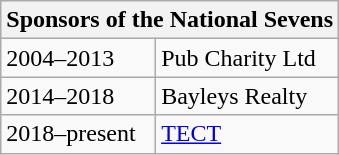<table class="wikitable floatright" style="text-align:left; margin-left:1em; cellpadding:5; font-size:100%;">
<tr>
<th colspan="2" align="center">Sponsors of the National Sevens</th>
</tr>
<tr>
<td>2004–2013</td>
<td>Pub Charity Ltd</td>
</tr>
<tr>
<td>2014–2018</td>
<td>Bayleys Realty</td>
</tr>
<tr>
<td>2018–present</td>
<td><a href='#'>TECT</a></td>
</tr>
</table>
